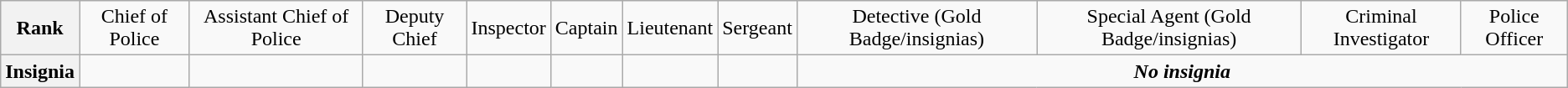<table class="wikitable">
<tr style="text-align:center;">
<th>Rank</th>
<td>Chief of Police</td>
<td>Assistant Chief of Police</td>
<td>Deputy Chief</td>
<td>Inspector</td>
<td>Captain</td>
<td>Lieutenant</td>
<td>Sergeant</td>
<td>Detective (Gold Badge/insignias)</td>
<td>Special Agent (Gold Badge/insignias)</td>
<td>Criminal Investigator</td>
<td>Police Officer</td>
</tr>
<tr style="text-align:center;">
<th>Insignia</th>
<td></td>
<td></td>
<td></td>
<td></td>
<td></td>
<td></td>
<td></td>
<td colspan=4><strong><em>No insignia</em></strong></td>
</tr>
</table>
